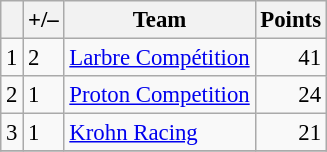<table class="wikitable" style="font-size: 95%;">
<tr>
<th scope="col"></th>
<th scope="col">+/–</th>
<th scope="col">Team</th>
<th scope="col">Points</th>
</tr>
<tr>
<td align="center">1</td>
<td align="left"> 2</td>
<td> <a href='#'>Larbre Compétition</a></td>
<td align="right">41</td>
</tr>
<tr>
<td align="center">2</td>
<td align="left"> 1</td>
<td> <a href='#'>Proton Competition</a></td>
<td align="right">24</td>
</tr>
<tr>
<td align="center">3</td>
<td align="left"> 1</td>
<td> <a href='#'>Krohn Racing</a></td>
<td align="right">21</td>
</tr>
<tr>
</tr>
</table>
